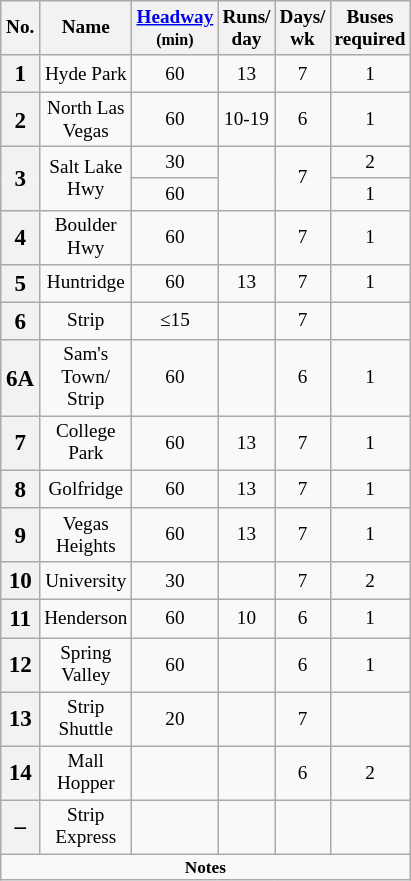<table class="wikitable sortable mw-collapsible collapsed floatright" style=text-align:center;font-size:80%;width:20em;">
<tr>
<th>No.</th>
<th>Name</th>
<th><a href='#'>Headway</a><br><small>(min)</small></th>
<th>Runs/ day</th>
<th>Days/ wk</th>
<th>Buses<br>required</th>
</tr>
<tr>
<th style="font-size:120%;">1</th>
<td>Hyde Park</td>
<td>60</td>
<td>13</td>
<td>7</td>
<td>1</td>
</tr>
<tr>
<th style="font-size:120%;">2</th>
<td>North Las Vegas</td>
<td>60</td>
<td>10-19</td>
<td>6</td>
<td>1</td>
</tr>
<tr>
<th style="font-size:120%;" rowspan=2>3</th>
<td rowspan=2>Salt Lake Hwy</td>
<td>30</td>
<td rowspan=2></td>
<td rowspan=2>7</td>
<td>2</td>
</tr>
<tr>
<td>60</td>
<td>1</td>
</tr>
<tr>
<th style="font-size:120%;">4</th>
<td>Boulder Hwy</td>
<td>60</td>
<td></td>
<td>7</td>
<td>1</td>
</tr>
<tr>
<th style="font-size:120%;">5</th>
<td>Huntridge</td>
<td>60</td>
<td>13</td>
<td>7</td>
<td>1</td>
</tr>
<tr>
<th style="font-size:120%;">6</th>
<td>Strip</td>
<td>≤15</td>
<td></td>
<td>7</td>
<td></td>
</tr>
<tr>
<th style="font-size:120%;">6A</th>
<td>Sam's Town/ Strip</td>
<td>60</td>
<td></td>
<td>6</td>
<td>1</td>
</tr>
<tr>
<th style="font-size:120%;">7</th>
<td>College Park</td>
<td>60</td>
<td>13</td>
<td>7</td>
<td>1</td>
</tr>
<tr>
<th style="font-size:120%;">8</th>
<td>Golfridge</td>
<td>60</td>
<td>13</td>
<td>7</td>
<td>1</td>
</tr>
<tr>
<th style="font-size:120%;">9</th>
<td>Vegas Heights</td>
<td>60</td>
<td>13</td>
<td>7</td>
<td>1</td>
</tr>
<tr>
<th style="font-size:120%;">10</th>
<td>University</td>
<td>30</td>
<td></td>
<td>7</td>
<td>2</td>
</tr>
<tr>
<th style="font-size:120%;">11</th>
<td>Henderson</td>
<td>60</td>
<td>10</td>
<td>6</td>
<td>1</td>
</tr>
<tr>
<th style="font-size:120%;">12</th>
<td>Spring Valley</td>
<td>60</td>
<td></td>
<td>6</td>
<td>1</td>
</tr>
<tr>
<th style="font-size:120%;">13</th>
<td>Strip Shuttle</td>
<td>20</td>
<td></td>
<td>7</td>
<td></td>
</tr>
<tr>
<th style="font-size:120%;">14</th>
<td>Mall Hopper</td>
<td></td>
<td></td>
<td>6</td>
<td>2</td>
</tr>
<tr>
<th style="font-size:120%;">–</th>
<td>Strip Express</td>
<td></td>
<td></td>
<td></td>
<td></td>
</tr>
<tr>
<td colspan=6 style="font-size:90%;"><strong>Notes</strong><br></td>
</tr>
</table>
